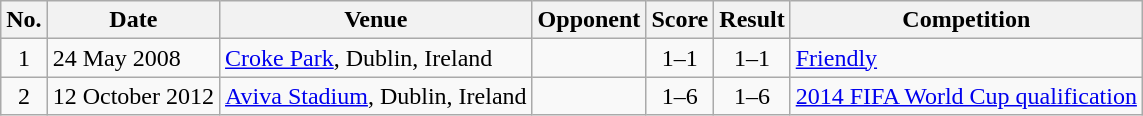<table class="wikitable sortable">
<tr>
<th scope="col">No.</th>
<th scope="col">Date</th>
<th scope="col">Venue</th>
<th scope="col">Opponent</th>
<th scope="col">Score</th>
<th scope="col">Result</th>
<th scope="col">Competition</th>
</tr>
<tr>
<td align="center">1</td>
<td>24 May 2008</td>
<td><a href='#'>Croke Park</a>, Dublin, Ireland</td>
<td></td>
<td align="center">1–1</td>
<td align="center">1–1</td>
<td><a href='#'>Friendly</a></td>
</tr>
<tr>
<td align="center">2</td>
<td>12 October 2012</td>
<td><a href='#'>Aviva Stadium</a>, Dublin, Ireland</td>
<td></td>
<td align="center">1–6</td>
<td align="center">1–6</td>
<td><a href='#'>2014 FIFA World Cup qualification</a></td>
</tr>
</table>
